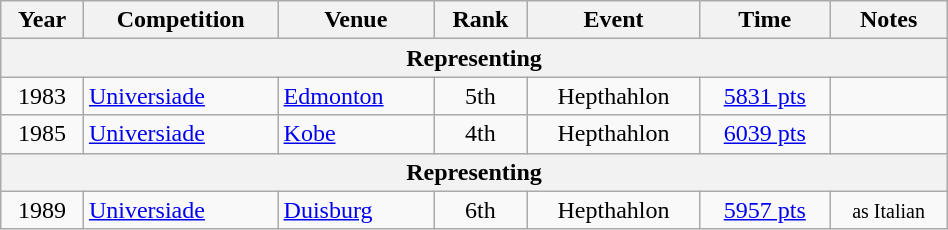<table class="wikitable" width=50% style="font-size:100%; text-align:center;">
<tr>
<th>Year</th>
<th>Competition</th>
<th>Venue</th>
<th>Rank</th>
<th>Event</th>
<th>Time</th>
<th>Notes</th>
</tr>
<tr>
<th colspan=7>Representing </th>
</tr>
<tr>
<td>1983</td>
<td align=left><a href='#'>Universiade</a></td>
<td align=left> <a href='#'>Edmonton</a></td>
<td>5th</td>
<td>Hepthahlon</td>
<td><a href='#'>5831 pts</a></td>
<td></td>
</tr>
<tr>
<td>1985</td>
<td align=left><a href='#'>Universiade</a></td>
<td align=left> <a href='#'>Kobe</a></td>
<td>4th</td>
<td>Hepthahlon</td>
<td><a href='#'>6039 pts</a></td>
<td></td>
</tr>
<tr>
<th colspan=7>Representing </th>
</tr>
<tr>
<td>1989</td>
<td align=left><a href='#'>Universiade</a></td>
<td align=left> <a href='#'>Duisburg</a></td>
<td>6th</td>
<td>Hepthahlon</td>
<td><a href='#'>5957 pts</a></td>
<td> <small>as Italian</small> </td>
</tr>
</table>
